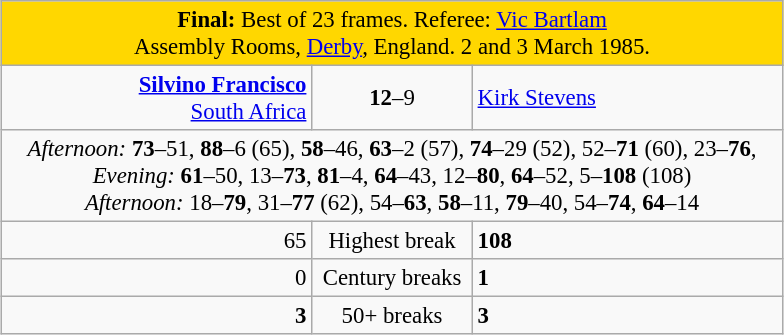<table class="wikitable" style="font-size: 95%; margin: 1em auto 1em auto;">
<tr>
<td colspan="3" align="center" bgcolor="#ffd700"><strong>Final:</strong> Best of 23 frames. Referee: <a href='#'>Vic Bartlam</a> <br>Assembly Rooms, <a href='#'>Derby</a>, England. 2 and 3 March 1985.</td>
</tr>
<tr>
<td width="200" align="right"><strong><a href='#'>Silvino Francisco</a></strong> <br> <a href='#'>South Africa</a></td>
<td width="100" align="center"><strong>12</strong>–9</td>
<td width="200"><a href='#'>Kirk Stevens</a> <br></td>
</tr>
<tr>
<td colspan="3" align="center" style="font-size: 100%"><em>Afternoon:</em> <strong>73</strong>–51, <strong>88</strong>–6 (65), <strong>58</strong>–46, <strong>63</strong>–2 (57), <strong>74</strong>–29 (52), 52–<strong>71</strong> (60), 23–<strong>76</strong>,  <br><em>Evening:</em> <strong>61</strong>–50, 13–<strong>73</strong>, <strong>81</strong>–4, <strong>64</strong>–43, 12–<strong>80</strong>, <strong>64</strong>–52, 5–<strong>108</strong> (108)  <br><em>Afternoon:</em> 18–<strong>79</strong>, 31–<strong>77</strong> (62), 54–<strong>63</strong>, <strong>58</strong>–11, <strong>79</strong>–40, 54–<strong>74</strong>, <strong>64</strong>–14</td>
</tr>
<tr>
<td align="right">65</td>
<td align="center">Highest break</td>
<td align="left"><strong>108</strong></td>
</tr>
<tr>
<td align="right">0</td>
<td align="center">Century breaks</td>
<td align="left"><strong>1</strong></td>
</tr>
<tr>
<td align="right"><strong>3</strong></td>
<td align="center">50+ breaks</td>
<td align="left"><strong>3</strong></td>
</tr>
</table>
